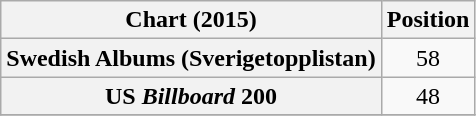<table class="wikitable plainrowheaders sortable" style="text-align:center;">
<tr>
<th>Chart (2015)</th>
<th>Position</th>
</tr>
<tr>
<th scope="row">Swedish Albums (Sverigetopplistan)</th>
<td>58</td>
</tr>
<tr>
<th scope="row">US <em>Billboard</em> 200</th>
<td style="text-align:center;">48</td>
</tr>
<tr>
</tr>
</table>
